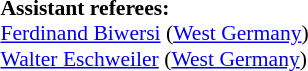<table width=50% style="font-size: 90%">
<tr>
<td><br><strong>Assistant referees:</strong>
<br><a href='#'>Ferdinand Biwersi</a> (<a href='#'>West Germany</a>)
<br><a href='#'>Walter Eschweiler</a> (<a href='#'>West Germany</a>)</td>
</tr>
</table>
